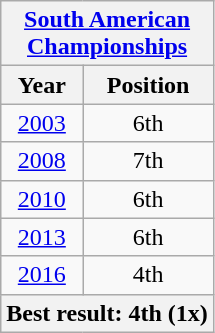<table class="wikitable" style="text-align: center;">
<tr>
<th colspan=2><a href='#'>South American<br>Championships</a></th>
</tr>
<tr>
<th>Year</th>
<th>Position</th>
</tr>
<tr>
<td> <a href='#'>2003</a></td>
<td>6th</td>
</tr>
<tr>
<td> <a href='#'>2008</a></td>
<td>7th</td>
</tr>
<tr>
<td> <a href='#'>2010</a></td>
<td>6th</td>
</tr>
<tr>
<td> <a href='#'>2013</a></td>
<td>6th</td>
</tr>
<tr>
<td> <a href='#'>2016</a></td>
<td>4th</td>
</tr>
<tr>
<th colspan=2>Best result: 4th (1x)</th>
</tr>
</table>
